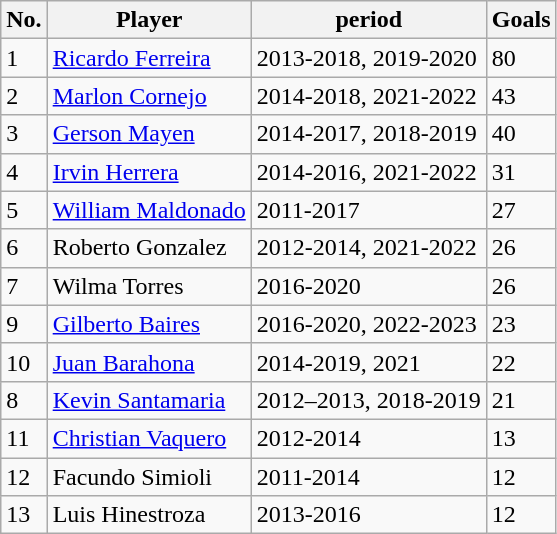<table class="wikitable">
<tr>
<th>No.</th>
<th>Player</th>
<th>period</th>
<th>Goals</th>
</tr>
<tr>
<td>1</td>
<td> <a href='#'>Ricardo Ferreira</a></td>
<td>2013-2018, 2019-2020</td>
<td>80</td>
</tr>
<tr>
<td>2</td>
<td> <a href='#'>Marlon Cornejo</a></td>
<td>2014-2018, 2021-2022</td>
<td>43</td>
</tr>
<tr>
<td>3</td>
<td> <a href='#'>Gerson Mayen</a></td>
<td>2014-2017, 2018-2019</td>
<td>40</td>
</tr>
<tr>
<td>4</td>
<td> <a href='#'>Irvin Herrera</a></td>
<td>2014-2016, 2021-2022</td>
<td>31</td>
</tr>
<tr>
<td>5</td>
<td> <a href='#'>William Maldonado</a></td>
<td>2011-2017</td>
<td>27</td>
</tr>
<tr>
<td>6</td>
<td> Roberto Gonzalez</td>
<td>2012-2014, 2021-2022</td>
<td>26</td>
</tr>
<tr>
<td>7</td>
<td> Wilma Torres</td>
<td>2016-2020</td>
<td>26</td>
</tr>
<tr>
<td>9</td>
<td> <a href='#'>Gilberto Baires</a></td>
<td>2016-2020, 2022-2023</td>
<td>23</td>
</tr>
<tr>
<td>10</td>
<td> <a href='#'>Juan Barahona</a></td>
<td>2014-2019, 2021</td>
<td>22</td>
</tr>
<tr>
<td>8</td>
<td> <a href='#'>Kevin Santamaria</a></td>
<td>2012–2013, 2018-2019</td>
<td>21</td>
</tr>
<tr>
<td>11</td>
<td>  <a href='#'>Christian Vaquero</a></td>
<td>2012-2014</td>
<td>13</td>
</tr>
<tr>
<td>12</td>
<td> Facundo Simioli</td>
<td>2011-2014</td>
<td>12</td>
</tr>
<tr>
<td>13</td>
<td> Luis Hinestroza</td>
<td>2013-2016</td>
<td>12</td>
</tr>
</table>
